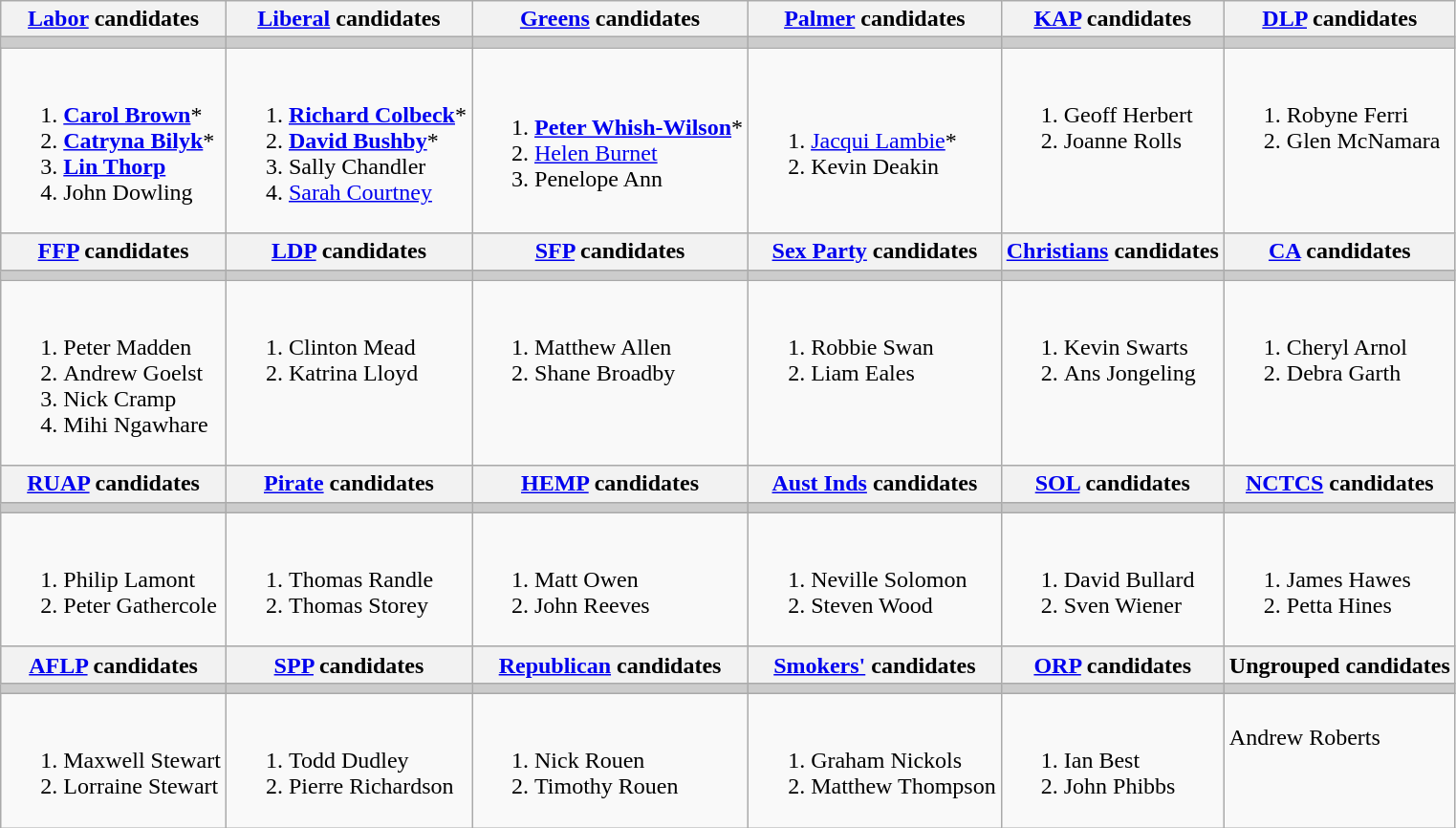<table class="wikitable">
<tr>
<th><a href='#'>Labor</a> candidates</th>
<th><a href='#'>Liberal</a> candidates</th>
<th><a href='#'>Greens</a> candidates</th>
<th><a href='#'>Palmer</a> candidates</th>
<th><a href='#'>KAP</a> candidates</th>
<th><a href='#'>DLP</a> candidates</th>
</tr>
<tr style="background:#ccc;">
<td></td>
<td></td>
<td></td>
<td></td>
<td></td>
<td></td>
</tr>
<tr>
<td><br><ol><li><strong><a href='#'>Carol Brown</a></strong>*</li><li><strong><a href='#'>Catryna Bilyk</a></strong>*</li><li><strong><a href='#'>Lin Thorp</a></strong></li><li>John Dowling</li></ol></td>
<td><br><ol><li><strong><a href='#'>Richard Colbeck</a></strong>*</li><li><strong><a href='#'>David Bushby</a></strong>*</li><li>Sally Chandler</li><li><a href='#'>Sarah Courtney</a></li></ol></td>
<td><br><ol><li><strong><a href='#'>Peter Whish-Wilson</a></strong>*</li><li><a href='#'>Helen Burnet</a></li><li>Penelope Ann</li></ol></td>
<td><br><ol><li><a href='#'>Jacqui Lambie</a>*</li><li>Kevin Deakin</li></ol></td>
<td valign=top><br><ol><li>Geoff Herbert</li><li>Joanne Rolls</li></ol></td>
<td valign=top><br><ol><li>Robyne Ferri</li><li>Glen McNamara</li></ol></td>
</tr>
<tr style="background:#ccc;">
<th><a href='#'>FFP</a> candidates</th>
<th><a href='#'>LDP</a> candidates</th>
<th><a href='#'>SFP</a> candidates</th>
<th><a href='#'>Sex Party</a> candidates</th>
<th><a href='#'>Christians</a> candidates</th>
<th><a href='#'>CA</a> candidates</th>
</tr>
<tr style="background:#ccc;">
<td></td>
<td></td>
<td></td>
<td></td>
<td></td>
<td></td>
</tr>
<tr>
<td valign=top><br><ol><li>Peter Madden</li><li>Andrew Goelst</li><li>Nick Cramp</li><li>Mihi Ngawhare</li></ol></td>
<td valign=top><br><ol><li>Clinton Mead</li><li>Katrina Lloyd</li></ol></td>
<td valign=top><br><ol><li>Matthew Allen</li><li>Shane Broadby</li></ol></td>
<td valign=top><br><ol><li>Robbie Swan</li><li>Liam Eales</li></ol></td>
<td valign=top><br><ol><li>Kevin Swarts</li><li>Ans Jongeling</li></ol></td>
<td valign=top><br><ol><li>Cheryl Arnol</li><li>Debra Garth</li></ol></td>
</tr>
<tr style="background:#ccc;">
<th><a href='#'>RUAP</a> candidates</th>
<th><a href='#'>Pirate</a> candidates</th>
<th><a href='#'>HEMP</a> candidates</th>
<th><a href='#'>Aust Inds</a> candidates</th>
<th><a href='#'>SOL</a> candidates</th>
<th><a href='#'>NCTCS</a> candidates</th>
</tr>
<tr style="background:#ccc;">
<td></td>
<td></td>
<td></td>
<td></td>
<td></td>
<td></td>
</tr>
<tr>
<td valign=top><br><ol><li>Philip Lamont</li><li>Peter Gathercole</li></ol></td>
<td valign=top><br><ol><li>Thomas Randle</li><li>Thomas Storey</li></ol></td>
<td valign=top><br><ol><li>Matt Owen</li><li>John Reeves</li></ol></td>
<td valign=top><br><ol><li>Neville Solomon</li><li>Steven Wood</li></ol></td>
<td valign=top><br><ol><li>David Bullard</li><li>Sven Wiener</li></ol></td>
<td valign=top><br><ol><li>James Hawes</li><li>Petta Hines</li></ol></td>
</tr>
<tr style="background:#ccc;">
<th><a href='#'>AFLP</a> candidates</th>
<th><a href='#'>SPP</a> candidates</th>
<th><a href='#'>Republican</a> candidates</th>
<th><a href='#'>Smokers'</a> candidates</th>
<th><a href='#'>ORP</a> candidates</th>
<th>Ungrouped candidates</th>
</tr>
<tr style="background:#ccc;">
<td></td>
<td></td>
<td></td>
<td></td>
<td></td>
<td></td>
</tr>
<tr>
<td valign=top><br><ol><li>Maxwell Stewart</li><li>Lorraine Stewart</li></ol></td>
<td valign=top><br><ol><li>Todd Dudley</li><li>Pierre Richardson</li></ol></td>
<td valign=top><br><ol><li>Nick Rouen</li><li>Timothy Rouen</li></ol></td>
<td valign=top><br><ol><li>Graham Nickols</li><li>Matthew Thompson</li></ol></td>
<td valign=top><br><ol><li>Ian Best</li><li>John Phibbs</li></ol></td>
<td valign=top><br>Andrew Roberts</td>
</tr>
</table>
